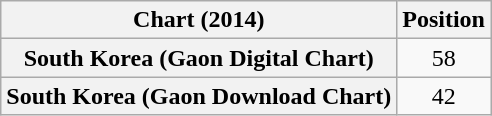<table class="wikitable plainrowheaders" style="text-align:center;">
<tr>
<th>Chart (2014)</th>
<th>Position</th>
</tr>
<tr>
<th scope="row">South Korea (Gaon Digital Chart)</th>
<td>58</td>
</tr>
<tr>
<th scope="row">South Korea (Gaon Download Chart)</th>
<td>42</td>
</tr>
</table>
